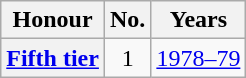<table class="wikitable plainrowheaders">
<tr>
<th scope=col>Honour</th>
<th scope=col>No.</th>
<th scope=col>Years</th>
</tr>
<tr>
<th scope=row><a href='#'>Fifth tier</a></th>
<td align=center>1</td>
<td><a href='#'>1978–79</a></td>
</tr>
</table>
